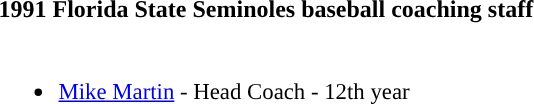<table class="toccolours">
<tr>
<th colspan=9>1991 Florida State Seminoles baseball coaching staff</th>
</tr>
<tr>
<td style="text-align: left; font-size: 95%;" valign="top"><br><ul><li><a href='#'>Mike Martin</a> - Head Coach - 12th year</li></ul></td>
</tr>
</table>
